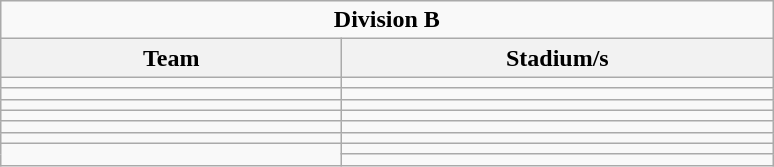<table class="wikitable">
<tr>
<td colspan=3 align=center><strong>Division B</strong></td>
</tr>
<tr>
<th width="220">Team</th>
<th width="280">Stadium/s</th>
</tr>
<tr>
<td></td>
<td></td>
</tr>
<tr>
<td></td>
<td></td>
</tr>
<tr>
<td></td>
<td></td>
</tr>
<tr>
<td></td>
<td></td>
</tr>
<tr>
<td></td>
<td></td>
</tr>
<tr>
<td></td>
<td></td>
</tr>
<tr>
<td rowspan=2></td>
<td></td>
</tr>
<tr>
<td></td>
</tr>
</table>
